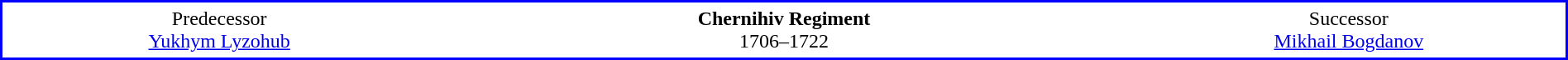<table style="clear:both; background-color: white; border-style: solid; border-color:blue; border-width:2px; vertical-align:top; text-align:center; border-collapse: collapse;width:100%;margin-top:3px;" cellpadding="4" cellspacing"0">
<tr>
<td width="25%">Predecessor<br><a href='#'>Yukhym Lyzohub</a></td>
<td width="10%"></td>
<td width="20%"><strong>Chernihiv Regiment</strong><br>1706–1722</td>
<td width="10%"></td>
<td width="25%">Successor<br><a href='#'>Mikhail Bogdanov</a></td>
</tr>
</table>
